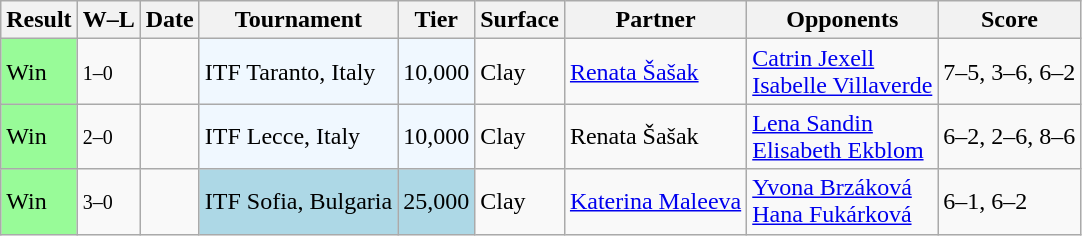<table class="sortable wikitable">
<tr>
<th>Result</th>
<th class="unsortable">W–L</th>
<th>Date</th>
<th>Tournament</th>
<th>Tier</th>
<th>Surface</th>
<th>Partner</th>
<th>Opponents</th>
<th class="unsortable">Score</th>
</tr>
<tr>
<td style="background:#98fb98;">Win</td>
<td><small>1–0</small></td>
<td></td>
<td style="background:#f0f8ff;">ITF Taranto, Italy</td>
<td style="background:#f0f8ff;">10,000</td>
<td>Clay</td>
<td> <a href='#'>Renata Šašak</a></td>
<td> <a href='#'>Catrin Jexell</a> <br>  <a href='#'>Isabelle Villaverde</a></td>
<td>7–5, 3–6, 6–2</td>
</tr>
<tr>
<td style="background:#98fb98;">Win</td>
<td><small>2–0</small></td>
<td></td>
<td style="background:#f0f8ff;">ITF Lecce, Italy</td>
<td style="background:#f0f8ff;">10,000</td>
<td>Clay</td>
<td> Renata Šašak</td>
<td> <a href='#'>Lena Sandin</a> <br>  <a href='#'>Elisabeth Ekblom</a></td>
<td>6–2, 2–6, 8–6</td>
</tr>
<tr>
<td style="background:#98fb98;">Win</td>
<td><small>3–0</small></td>
<td></td>
<td style="background:lightblue;">ITF Sofia, Bulgaria</td>
<td style="background:lightblue;">25,000</td>
<td>Clay</td>
<td> <a href='#'>Katerina Maleeva</a></td>
<td> <a href='#'>Yvona Brzáková</a> <br>  <a href='#'>Hana Fukárková</a></td>
<td>6–1, 6–2</td>
</tr>
</table>
